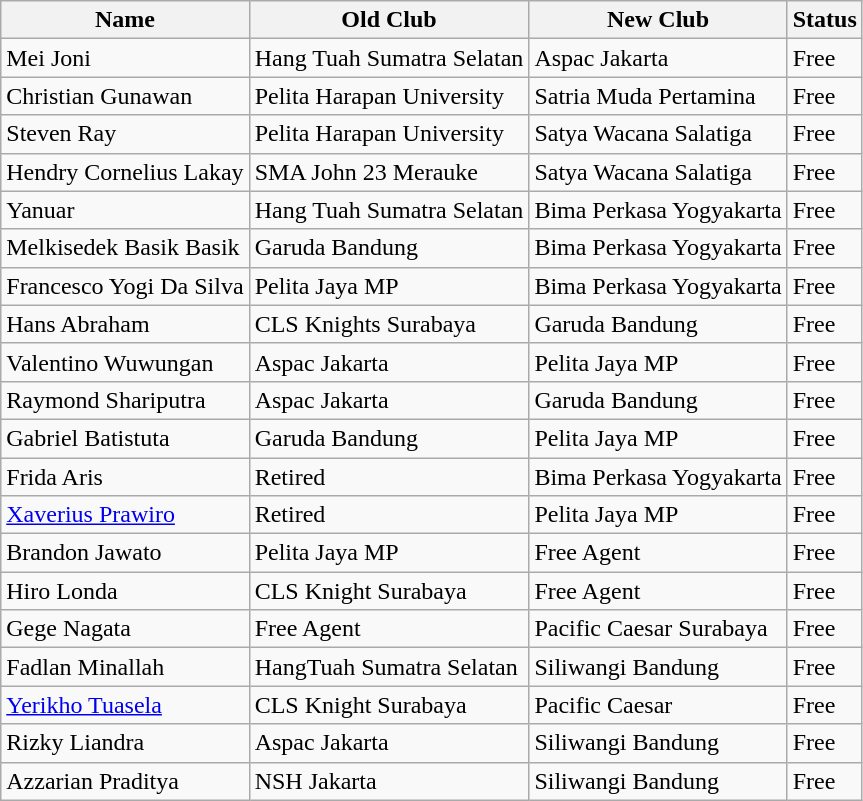<table class="wikitable">
<tr>
<th>Name</th>
<th>Old Club</th>
<th>New Club</th>
<th>Status</th>
</tr>
<tr>
<td> Mei Joni</td>
<td>Hang Tuah Sumatra Selatan</td>
<td>Aspac Jakarta</td>
<td>Free</td>
</tr>
<tr>
<td> Christian Gunawan</td>
<td>Pelita Harapan University</td>
<td>Satria Muda Pertamina</td>
<td>Free</td>
</tr>
<tr>
<td> Steven Ray</td>
<td>Pelita Harapan University</td>
<td>Satya Wacana Salatiga</td>
<td>Free</td>
</tr>
<tr>
<td> Hendry Cornelius Lakay</td>
<td>SMA John 23 Merauke</td>
<td>Satya Wacana Salatiga</td>
<td>Free</td>
</tr>
<tr>
<td> Yanuar</td>
<td>Hang Tuah Sumatra Selatan</td>
<td>Bima Perkasa Yogyakarta</td>
<td>Free</td>
</tr>
<tr>
<td> Melkisedek Basik Basik</td>
<td>Garuda Bandung</td>
<td>Bima Perkasa Yogyakarta</td>
<td>Free</td>
</tr>
<tr>
<td> Francesco Yogi Da Silva</td>
<td>Pelita Jaya MP</td>
<td>Bima Perkasa Yogyakarta</td>
<td>Free</td>
</tr>
<tr>
<td> Hans Abraham</td>
<td>CLS Knights Surabaya</td>
<td>Garuda Bandung</td>
<td>Free</td>
</tr>
<tr>
<td> Valentino Wuwungan</td>
<td>Aspac Jakarta</td>
<td>Pelita Jaya MP</td>
<td>Free</td>
</tr>
<tr>
<td> Raymond Shariputra</td>
<td>Aspac Jakarta</td>
<td>Garuda Bandung</td>
<td>Free</td>
</tr>
<tr>
<td> Gabriel Batistuta</td>
<td>Garuda Bandung</td>
<td>Pelita Jaya MP</td>
<td>Free</td>
</tr>
<tr>
<td> Frida Aris</td>
<td>Retired</td>
<td>Bima Perkasa Yogyakarta</td>
<td>Free</td>
</tr>
<tr>
<td> <a href='#'>Xaverius Prawiro</a></td>
<td>Retired</td>
<td>Pelita Jaya MP</td>
<td>Free</td>
</tr>
<tr>
<td> Brandon Jawato</td>
<td>Pelita Jaya MP</td>
<td>Free Agent</td>
<td>Free</td>
</tr>
<tr>
<td> Hiro Londa</td>
<td>CLS Knight Surabaya</td>
<td>Free Agent</td>
<td>Free</td>
</tr>
<tr>
<td> Gege Nagata</td>
<td>Free Agent</td>
<td>Pacific Caesar Surabaya</td>
<td>Free</td>
</tr>
<tr>
<td> Fadlan Minallah</td>
<td>HangTuah Sumatra Selatan</td>
<td>Siliwangi Bandung</td>
<td>Free</td>
</tr>
<tr>
<td> <a href='#'>Yerikho Tuasela</a></td>
<td>CLS Knight Surabaya</td>
<td>Pacific Caesar</td>
<td>Free</td>
</tr>
<tr>
<td> Rizky Liandra</td>
<td>Aspac Jakarta</td>
<td>Siliwangi Bandung</td>
<td>Free</td>
</tr>
<tr>
<td> Azzarian Praditya</td>
<td>NSH Jakarta</td>
<td>Siliwangi Bandung</td>
<td>Free</td>
</tr>
</table>
